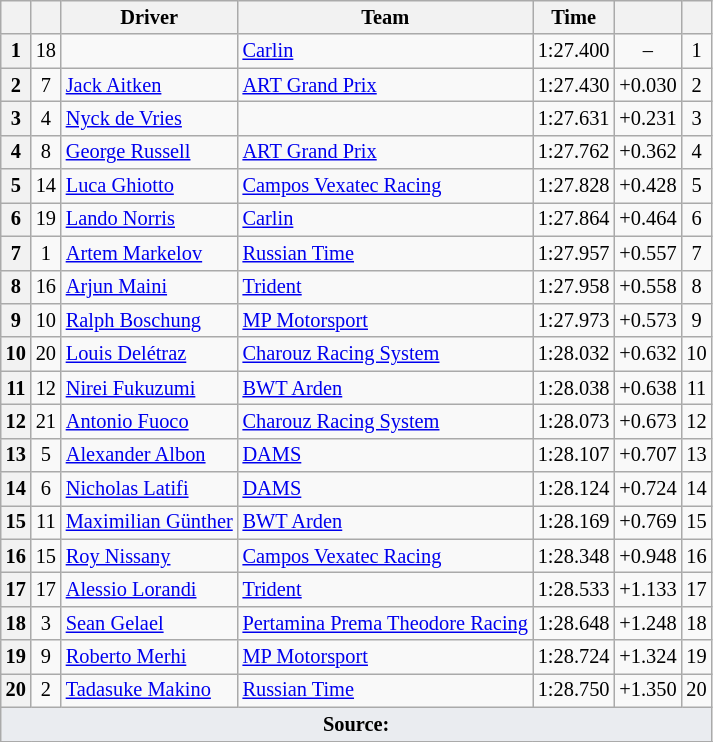<table class="wikitable" style="font-size:85%">
<tr>
<th scope="col"></th>
<th scope="col"></th>
<th scope="col">Driver</th>
<th scope="col">Team</th>
<th scope="col">Time</th>
<th scope="col"></th>
<th scope="col"></th>
</tr>
<tr>
<th scope="row">1</th>
<td align="center">18</td>
<td></td>
<td><a href='#'>Carlin</a></td>
<td>1:27.400</td>
<td align="center">–</td>
<td align="center">1</td>
</tr>
<tr>
<th scope="row">2</th>
<td align="center">7</td>
<td> <a href='#'>Jack Aitken</a></td>
<td><a href='#'>ART Grand Prix</a></td>
<td>1:27.430</td>
<td align="center">+0.030</td>
<td align="center">2</td>
</tr>
<tr>
<th scope="row">3</th>
<td align="center">4</td>
<td> <a href='#'>Nyck de Vries</a></td>
<td></td>
<td>1:27.631</td>
<td align="center">+0.231</td>
<td align="center">3</td>
</tr>
<tr>
<th scope="row">4</th>
<td align="center">8</td>
<td> <a href='#'>George Russell</a></td>
<td><a href='#'>ART Grand Prix</a></td>
<td>1:27.762</td>
<td align="center">+0.362</td>
<td align="center">4</td>
</tr>
<tr>
<th scope="row">5</th>
<td align="center">14</td>
<td> <a href='#'>Luca Ghiotto</a></td>
<td><a href='#'>Campos Vexatec Racing</a></td>
<td>1:27.828</td>
<td align="center">+0.428</td>
<td align="center">5</td>
</tr>
<tr>
<th scope="row">6</th>
<td align="center">19</td>
<td> <a href='#'>Lando Norris</a></td>
<td><a href='#'>Carlin</a></td>
<td>1:27.864</td>
<td align="center">+0.464</td>
<td align="center">6</td>
</tr>
<tr>
<th scope="row">7</th>
<td align="center">1</td>
<td> <a href='#'>Artem Markelov</a></td>
<td><a href='#'>Russian Time</a></td>
<td>1:27.957</td>
<td align="center">+0.557</td>
<td align="center">7</td>
</tr>
<tr>
<th scope="row">8</th>
<td align="center">16</td>
<td> <a href='#'>Arjun Maini</a></td>
<td><a href='#'>Trident</a></td>
<td>1:27.958</td>
<td align="center">+0.558</td>
<td align="center">8</td>
</tr>
<tr>
<th scope="row">9</th>
<td align="center">10</td>
<td> <a href='#'>Ralph Boschung</a></td>
<td><a href='#'>MP Motorsport</a></td>
<td>1:27.973</td>
<td align="center">+0.573</td>
<td align="center">9</td>
</tr>
<tr>
<th scope="row">10</th>
<td align="center">20</td>
<td> <a href='#'>Louis Delétraz</a></td>
<td><a href='#'>Charouz Racing System</a></td>
<td>1:28.032</td>
<td align="center">+0.632</td>
<td align="center">10</td>
</tr>
<tr>
<th scope="row">11</th>
<td align="center">12</td>
<td> <a href='#'>Nirei Fukuzumi</a></td>
<td><a href='#'>BWT Arden</a></td>
<td>1:28.038</td>
<td align="center">+0.638</td>
<td align="center">11</td>
</tr>
<tr>
<th scope="row">12</th>
<td align="center">21</td>
<td> <a href='#'>Antonio Fuoco</a></td>
<td><a href='#'>Charouz Racing System</a></td>
<td>1:28.073</td>
<td align="center">+0.673</td>
<td align="center">12</td>
</tr>
<tr>
<th scope="row">13</th>
<td align="center">5</td>
<td> <a href='#'>Alexander Albon</a></td>
<td><a href='#'>DAMS</a></td>
<td>1:28.107</td>
<td align="center">+0.707</td>
<td align="center">13</td>
</tr>
<tr>
<th scope="row">14</th>
<td align="center">6</td>
<td> <a href='#'>Nicholas Latifi</a></td>
<td><a href='#'>DAMS</a></td>
<td>1:28.124</td>
<td align="center">+0.724</td>
<td align="center">14</td>
</tr>
<tr>
<th scope="row">15</th>
<td align="center">11</td>
<td> <a href='#'>Maximilian Günther</a></td>
<td><a href='#'>BWT Arden</a></td>
<td>1:28.169</td>
<td align="center">+0.769</td>
<td align="center">15</td>
</tr>
<tr>
<th scope="row">16</th>
<td align="center">15</td>
<td> <a href='#'>Roy Nissany</a></td>
<td><a href='#'>Campos Vexatec Racing</a></td>
<td>1:28.348</td>
<td align="center">+0.948</td>
<td align="center">16</td>
</tr>
<tr>
<th scope="row">17</th>
<td align="center">17</td>
<td> <a href='#'>Alessio Lorandi</a></td>
<td><a href='#'>Trident</a></td>
<td>1:28.533</td>
<td align="center">+1.133</td>
<td align="center">17</td>
</tr>
<tr>
<th scope="row">18</th>
<td align="center">3</td>
<td> <a href='#'>Sean Gelael</a></td>
<td><a href='#'>Pertamina Prema Theodore Racing</a></td>
<td>1:28.648</td>
<td align="center">+1.248</td>
<td align="center">18</td>
</tr>
<tr>
<th scope="row">19</th>
<td align="center">9</td>
<td> <a href='#'>Roberto Merhi</a></td>
<td><a href='#'>MP Motorsport</a></td>
<td>1:28.724</td>
<td align="center">+1.324</td>
<td align="center">19</td>
</tr>
<tr>
<th scope="row">20</th>
<td align="center">2</td>
<td> <a href='#'>Tadasuke Makino</a></td>
<td><a href='#'>Russian Time</a></td>
<td>1:28.750</td>
<td align="center">+1.350</td>
<td align="center">20</td>
</tr>
<tr>
<td style="background-color:#EAECF0; text-align:center" colspan="7"><strong>Source:</strong></td>
</tr>
<tr>
</tr>
</table>
